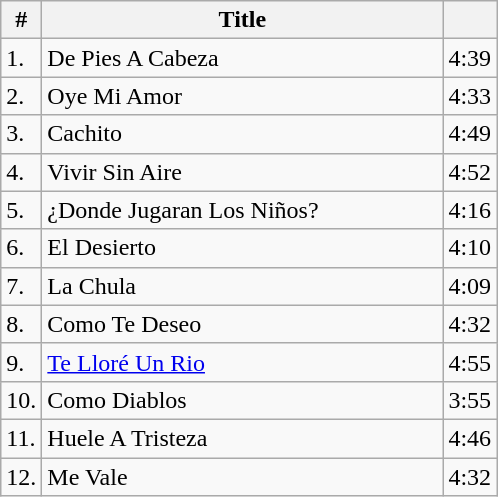<table class="wikitable">
<tr>
<th>#</th>
<th width="260">Title</th>
<th></th>
</tr>
<tr>
<td>1.</td>
<td>De Pies A Cabeza</td>
<td>4:39</td>
</tr>
<tr>
<td>2.</td>
<td>Oye Mi Amor</td>
<td>4:33</td>
</tr>
<tr>
<td>3.</td>
<td>Cachito</td>
<td>4:49</td>
</tr>
<tr>
<td>4.</td>
<td>Vivir Sin Aire</td>
<td>4:52</td>
</tr>
<tr>
<td>5.</td>
<td>¿Donde Jugaran Los Niños?</td>
<td>4:16</td>
</tr>
<tr>
<td>6.</td>
<td>El Desierto</td>
<td>4:10</td>
</tr>
<tr>
<td>7.</td>
<td>La Chula</td>
<td>4:09</td>
</tr>
<tr>
<td>8.</td>
<td>Como Te Deseo</td>
<td>4:32</td>
</tr>
<tr>
<td>9.</td>
<td><a href='#'>Te Lloré Un Rio</a></td>
<td>4:55</td>
</tr>
<tr>
<td>10.</td>
<td>Como Diablos</td>
<td>3:55</td>
</tr>
<tr>
<td>11.</td>
<td>Huele A Tristeza</td>
<td>4:46</td>
</tr>
<tr>
<td>12.</td>
<td>Me Vale</td>
<td>4:32</td>
</tr>
</table>
